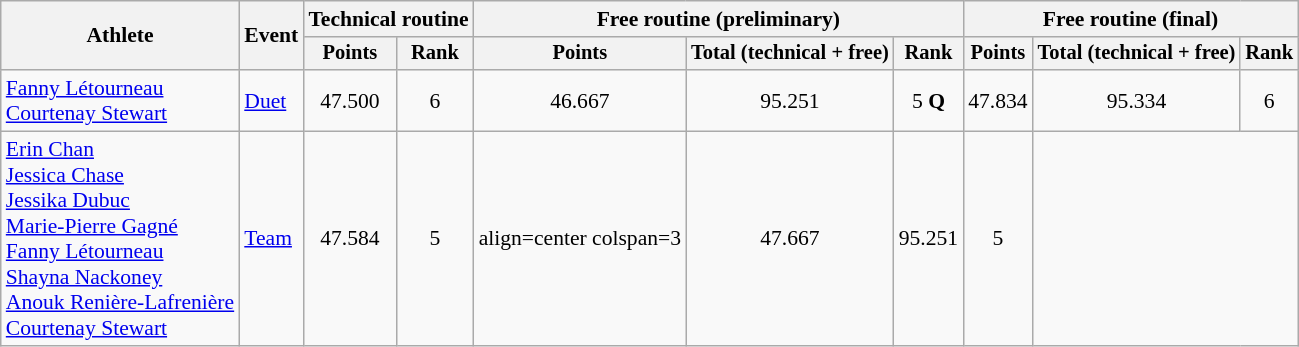<table class="wikitable" style="font-size:90%">
<tr>
<th rowspan="2">Athlete</th>
<th rowspan="2">Event</th>
<th colspan=2>Technical routine</th>
<th colspan=3>Free routine (preliminary)</th>
<th colspan=3>Free routine (final)</th>
</tr>
<tr style="font-size:95%">
<th>Points</th>
<th>Rank</th>
<th>Points</th>
<th>Total (technical + free)</th>
<th>Rank</th>
<th>Points</th>
<th>Total (technical + free)</th>
<th>Rank</th>
</tr>
<tr align=center>
<td align=left><a href='#'>Fanny Létourneau</a><br><a href='#'>Courtenay Stewart</a></td>
<td align=left><a href='#'>Duet</a></td>
<td>47.500</td>
<td>6</td>
<td>46.667</td>
<td>95.251</td>
<td>5 <strong>Q</strong></td>
<td>47.834</td>
<td>95.334</td>
<td>6</td>
</tr>
<tr align=center>
<td align=left><a href='#'>Erin Chan</a><br><a href='#'>Jessica Chase</a><br><a href='#'>Jessika Dubuc</a><br><a href='#'>Marie-Pierre Gagné</a><br><a href='#'>Fanny Létourneau</a><br><a href='#'>Shayna Nackoney</a><br><a href='#'>Anouk Renière-Lafrenière</a><br><a href='#'>Courtenay Stewart</a></td>
<td align=left><a href='#'>Team</a></td>
<td>47.584</td>
<td>5</td>
<td>align=center colspan=3 </td>
<td>47.667</td>
<td>95.251</td>
<td>5</td>
</tr>
</table>
